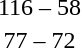<table style="text-align:center">
<tr>
<th width=200></th>
<th width=100></th>
<th width=200></th>
<th></th>
</tr>
<tr>
<td align=right><strong></strong></td>
<td>116 – 58</td>
<td align=left></td>
</tr>
<tr>
<td align=right><strong></strong></td>
<td>77 – 72</td>
<td align=left></td>
</tr>
</table>
